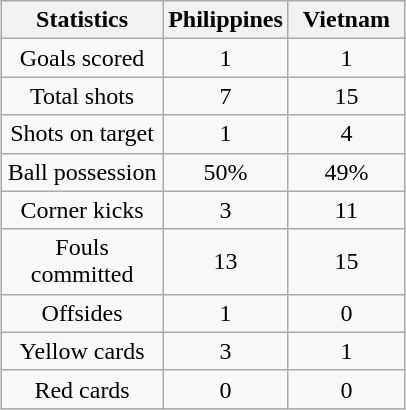<table class="wikitable" style="text-align:center; margin:auto;">
<tr>
<th scope=col width=100>Statistics</th>
<th scope=col width=70>Philippines</th>
<th scope=col width=70>Vietnam</th>
</tr>
<tr>
<td>Goals scored</td>
<td>1</td>
<td>1</td>
</tr>
<tr>
<td>Total shots</td>
<td>7</td>
<td>15</td>
</tr>
<tr>
<td>Shots on target</td>
<td>1</td>
<td>4</td>
</tr>
<tr>
<td>Ball possession</td>
<td>50%</td>
<td>49%</td>
</tr>
<tr>
<td>Corner kicks</td>
<td>3</td>
<td>11</td>
</tr>
<tr>
<td>Fouls committed</td>
<td>13</td>
<td>15</td>
</tr>
<tr>
<td>Offsides</td>
<td>1</td>
<td>0</td>
</tr>
<tr>
<td>Yellow cards</td>
<td>3</td>
<td>1</td>
</tr>
<tr>
<td>Red cards</td>
<td>0</td>
<td>0</td>
</tr>
</table>
